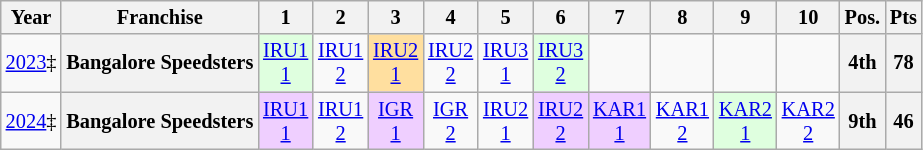<table class="wikitable" style="text-align:center; font-size:85%">
<tr>
<th>Year</th>
<th>Franchise</th>
<th>1</th>
<th>2</th>
<th>3</th>
<th>4</th>
<th>5</th>
<th>6</th>
<th>7</th>
<th>8</th>
<th>9</th>
<th>10</th>
<th>Pos.</th>
<th>Pts</th>
</tr>
<tr>
<td><a href='#'>2023</a>‡</td>
<th>Bangalore Speedsters</th>
<td style="background:#dfffdf;"><a href='#'>IRU1<br>1</a><br></td>
<td><a href='#'>IRU1<br>2</a><br></td>
<td style="background:#ffdf9f;"><a href='#'>IRU2<br>1</a><br></td>
<td><a href='#'>IRU2<br>2</a><br></td>
<td><a href='#'>IRU3<br>1</a><br></td>
<td style="background:#dfffdf;"><a href='#'>IRU3<br>2</a><br></td>
<td></td>
<td></td>
<td></td>
<td></td>
<th>4th</th>
<th>78</th>
</tr>
<tr>
<td><a href='#'>2024</a>‡</td>
<th>Bangalore Speedsters</th>
<td style="background:#efcfff;"><a href='#'>IRU1<br>1</a><br></td>
<td><a href='#'>IRU1<br>2</a></td>
<td style="background:#efcfff;"><a href='#'>IGR<br>1</a><br></td>
<td><a href='#'>IGR<br>2</a></td>
<td><a href='#'>IRU2<br>1</a></td>
<td style="background:#efcfff;"><a href='#'>IRU2<br>2</a><br></td>
<td style="background:#efcfff;"><a href='#'>KAR1<br>1</a><br></td>
<td><a href='#'>KAR1<br>2</a><br></td>
<td style="background:#dfffdf;"><a href='#'>KAR2<br>1</a><br></td>
<td><a href='#'>KAR2<br>2</a><br></td>
<th>9th</th>
<th>46</th>
</tr>
</table>
